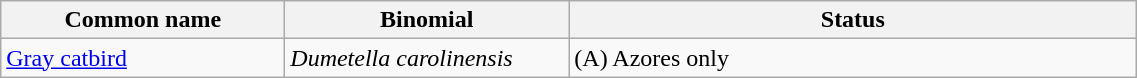<table width=60% class="wikitable">
<tr>
<th width=15%>Common name</th>
<th width=15%>Binomial</th>
<th width=30%>Status</th>
</tr>
<tr>
<td><a href='#'>Gray catbird</a></td>
<td><em>Dumetella carolinensis</em></td>
<td>(A) Azores only</td>
</tr>
</table>
